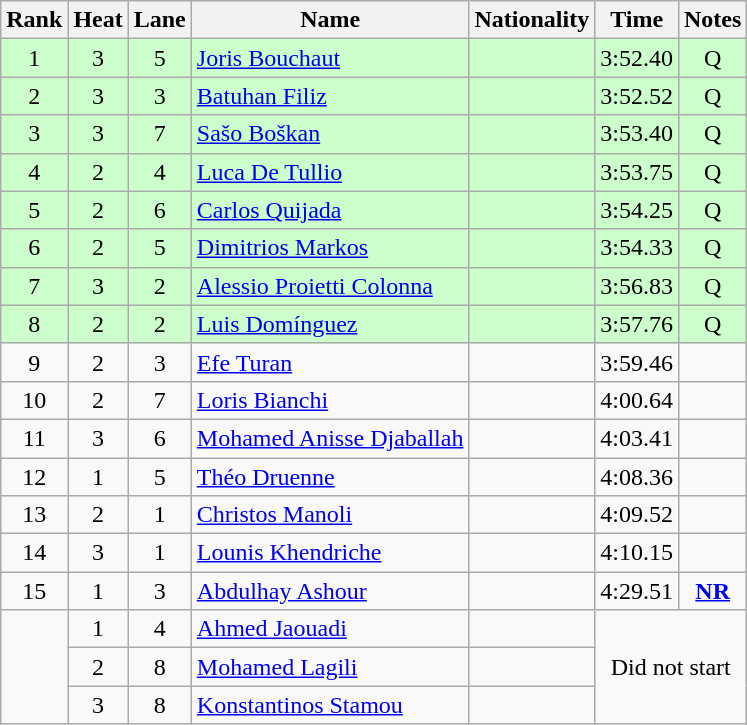<table class="wikitable sortable" style="text-align:center">
<tr>
<th>Rank</th>
<th>Heat</th>
<th>Lane</th>
<th>Name</th>
<th>Nationality</th>
<th>Time</th>
<th>Notes</th>
</tr>
<tr bgcolor=ccffcc>
<td>1</td>
<td>3</td>
<td>5</td>
<td align=left><a href='#'>Joris Bouchaut</a></td>
<td align=left></td>
<td>3:52.40</td>
<td>Q</td>
</tr>
<tr bgcolor=ccffcc>
<td>2</td>
<td>3</td>
<td>3</td>
<td align=left><a href='#'>Batuhan Filiz</a></td>
<td align=left></td>
<td>3:52.52</td>
<td>Q</td>
</tr>
<tr bgcolor=ccffcc>
<td>3</td>
<td>3</td>
<td>7</td>
<td align=left><a href='#'>Sašo Boškan</a></td>
<td align=left></td>
<td>3:53.40</td>
<td>Q</td>
</tr>
<tr bgcolor=ccffcc>
<td>4</td>
<td>2</td>
<td>4</td>
<td align=left><a href='#'>Luca De Tullio</a></td>
<td align=left></td>
<td>3:53.75</td>
<td>Q</td>
</tr>
<tr bgcolor=ccffcc>
<td>5</td>
<td>2</td>
<td>6</td>
<td align=left><a href='#'>Carlos Quijada</a></td>
<td align=left></td>
<td>3:54.25</td>
<td>Q</td>
</tr>
<tr bgcolor=ccffcc>
<td>6</td>
<td>2</td>
<td>5</td>
<td align=left><a href='#'>Dimitrios Markos</a></td>
<td align=left></td>
<td>3:54.33</td>
<td>Q</td>
</tr>
<tr bgcolor=ccffcc>
<td>7</td>
<td>3</td>
<td>2</td>
<td align=left><a href='#'>Alessio Proietti Colonna</a></td>
<td align=left></td>
<td>3:56.83</td>
<td>Q</td>
</tr>
<tr bgcolor=ccffcc>
<td>8</td>
<td>2</td>
<td>2</td>
<td align=left><a href='#'>Luis Domínguez</a></td>
<td align=left></td>
<td>3:57.76</td>
<td>Q</td>
</tr>
<tr>
<td>9</td>
<td>2</td>
<td>3</td>
<td align=left><a href='#'>Efe Turan</a></td>
<td align=left></td>
<td>3:59.46</td>
<td></td>
</tr>
<tr>
<td>10</td>
<td>2</td>
<td>7</td>
<td align=left><a href='#'>Loris Bianchi</a></td>
<td align=left></td>
<td>4:00.64</td>
<td></td>
</tr>
<tr>
<td>11</td>
<td>3</td>
<td>6</td>
<td align=left><a href='#'>Mohamed Anisse Djaballah</a></td>
<td align=left></td>
<td>4:03.41</td>
<td></td>
</tr>
<tr>
<td>12</td>
<td>1</td>
<td>5</td>
<td align=left><a href='#'>Théo Druenne</a></td>
<td align=left></td>
<td>4:08.36</td>
<td></td>
</tr>
<tr>
<td>13</td>
<td>2</td>
<td>1</td>
<td align=left><a href='#'>Christos Manoli</a></td>
<td align=left></td>
<td>4:09.52</td>
<td></td>
</tr>
<tr>
<td>14</td>
<td>3</td>
<td>1</td>
<td align=left><a href='#'>Lounis Khendriche</a></td>
<td align=left></td>
<td>4:10.15</td>
<td></td>
</tr>
<tr>
<td>15</td>
<td>1</td>
<td>3</td>
<td align=left><a href='#'>Abdulhay Ashour</a></td>
<td align=left></td>
<td>4:29.51</td>
<td><strong><a href='#'>NR</a></strong></td>
</tr>
<tr>
<td rowspan=3></td>
<td>1</td>
<td>4</td>
<td align=left><a href='#'>Ahmed Jaouadi</a></td>
<td align=left></td>
<td colspan=2 rowspan=3>Did not start</td>
</tr>
<tr>
<td>2</td>
<td>8</td>
<td align=left><a href='#'>Mohamed Lagili</a></td>
<td align=left></td>
</tr>
<tr>
<td>3</td>
<td>8</td>
<td align=left><a href='#'>Konstantinos Stamou</a></td>
<td align=left></td>
</tr>
</table>
